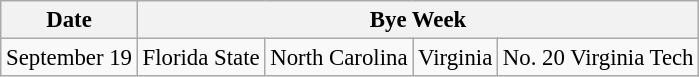<table class="wikitable" style="font-size:95%;">
<tr>
<th>Date</th>
<th colspan="4">Bye Week</th>
</tr>
<tr>
<td>September 19</td>
<td>Florida State</td>
<td>North Carolina</td>
<td>Virginia</td>
<td>No. 20 Virginia Tech</td>
</tr>
</table>
